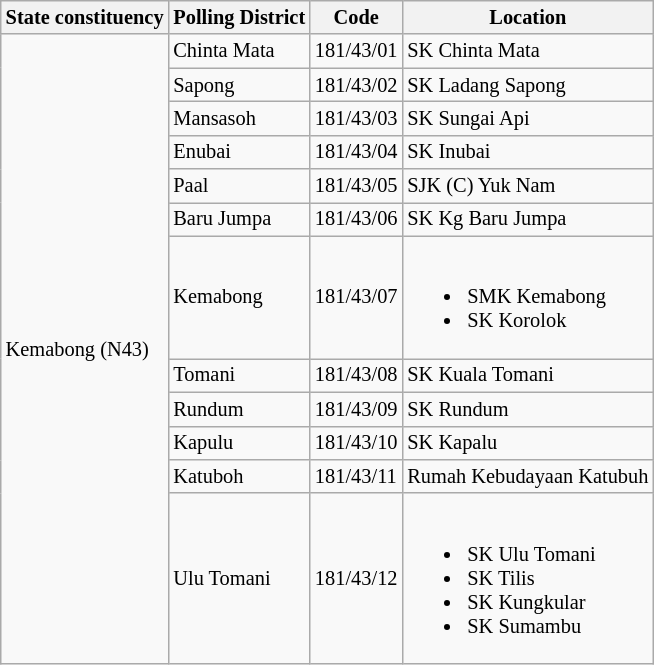<table class="wikitable sortable mw-collapsible" style="white-space:nowrap;font-size:85%">
<tr>
<th>State constituency</th>
<th>Polling District</th>
<th>Code</th>
<th>Location</th>
</tr>
<tr>
<td rowspan="12">Kemabong (N43)</td>
<td>Chinta Mata</td>
<td>181/43/01</td>
<td>SK Chinta Mata</td>
</tr>
<tr>
<td>Sapong</td>
<td>181/43/02</td>
<td>SK Ladang Sapong</td>
</tr>
<tr>
<td>Mansasoh</td>
<td>181/43/03</td>
<td>SK Sungai Api</td>
</tr>
<tr>
<td>Enubai</td>
<td>181/43/04</td>
<td>SK Inubai</td>
</tr>
<tr>
<td>Paal</td>
<td>181/43/05</td>
<td>SJK (C) Yuk Nam</td>
</tr>
<tr>
<td>Baru Jumpa</td>
<td>181/43/06</td>
<td>SK Kg Baru Jumpa</td>
</tr>
<tr>
<td>Kemabong</td>
<td>181/43/07</td>
<td><br><ul><li>SMK Kemabong</li><li>SK Korolok</li></ul></td>
</tr>
<tr>
<td>Tomani</td>
<td>181/43/08</td>
<td>SK Kuala Tomani</td>
</tr>
<tr>
<td>Rundum</td>
<td>181/43/09</td>
<td>SK Rundum</td>
</tr>
<tr>
<td>Kapulu</td>
<td>181/43/10</td>
<td>SK Kapalu</td>
</tr>
<tr>
<td>Katuboh</td>
<td>181/43/11</td>
<td>Rumah Kebudayaan Katubuh</td>
</tr>
<tr>
<td>Ulu Tomani</td>
<td>181/43/12</td>
<td><br><ul><li>SK Ulu Tomani</li><li>SK Tilis</li><li>SK Kungkular</li><li>SK Sumambu</li></ul></td>
</tr>
</table>
